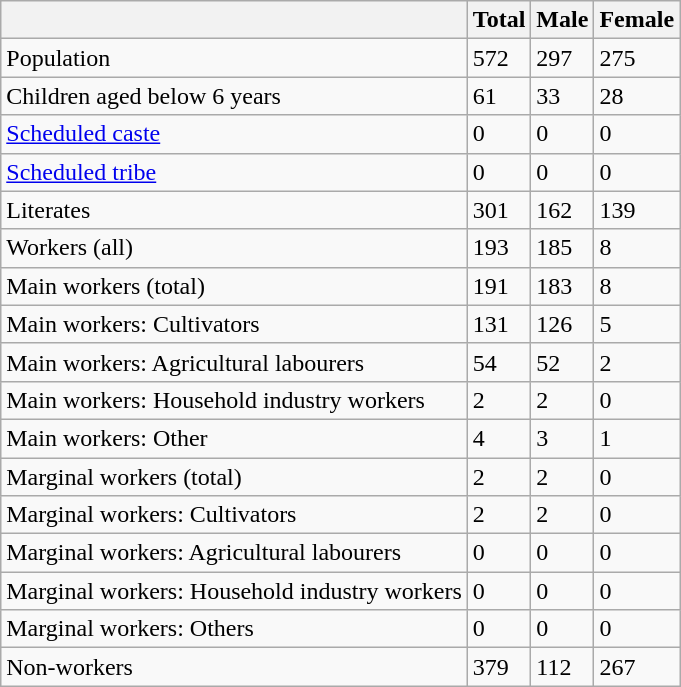<table class="wikitable sortable">
<tr>
<th></th>
<th>Total</th>
<th>Male</th>
<th>Female</th>
</tr>
<tr>
<td>Population</td>
<td>572</td>
<td>297</td>
<td>275</td>
</tr>
<tr>
<td>Children aged below 6 years</td>
<td>61</td>
<td>33</td>
<td>28</td>
</tr>
<tr>
<td><a href='#'>Scheduled caste</a></td>
<td>0</td>
<td>0</td>
<td>0</td>
</tr>
<tr>
<td><a href='#'>Scheduled tribe</a></td>
<td>0</td>
<td>0</td>
<td>0</td>
</tr>
<tr>
<td>Literates</td>
<td>301</td>
<td>162</td>
<td>139</td>
</tr>
<tr>
<td>Workers (all)</td>
<td>193</td>
<td>185</td>
<td>8</td>
</tr>
<tr>
<td>Main workers (total)</td>
<td>191</td>
<td>183</td>
<td>8</td>
</tr>
<tr>
<td>Main workers: Cultivators</td>
<td>131</td>
<td>126</td>
<td>5</td>
</tr>
<tr>
<td>Main workers: Agricultural labourers</td>
<td>54</td>
<td>52</td>
<td>2</td>
</tr>
<tr>
<td>Main workers: Household industry workers</td>
<td>2</td>
<td>2</td>
<td>0</td>
</tr>
<tr>
<td>Main workers: Other</td>
<td>4</td>
<td>3</td>
<td>1</td>
</tr>
<tr>
<td>Marginal workers (total)</td>
<td>2</td>
<td>2</td>
<td>0</td>
</tr>
<tr>
<td>Marginal workers: Cultivators</td>
<td>2</td>
<td>2</td>
<td>0</td>
</tr>
<tr>
<td>Marginal workers: Agricultural labourers</td>
<td>0</td>
<td>0</td>
<td>0</td>
</tr>
<tr>
<td>Marginal workers: Household industry workers</td>
<td>0</td>
<td>0</td>
<td>0</td>
</tr>
<tr>
<td>Marginal workers: Others</td>
<td>0</td>
<td>0</td>
<td>0</td>
</tr>
<tr>
<td>Non-workers</td>
<td>379</td>
<td>112</td>
<td>267</td>
</tr>
</table>
